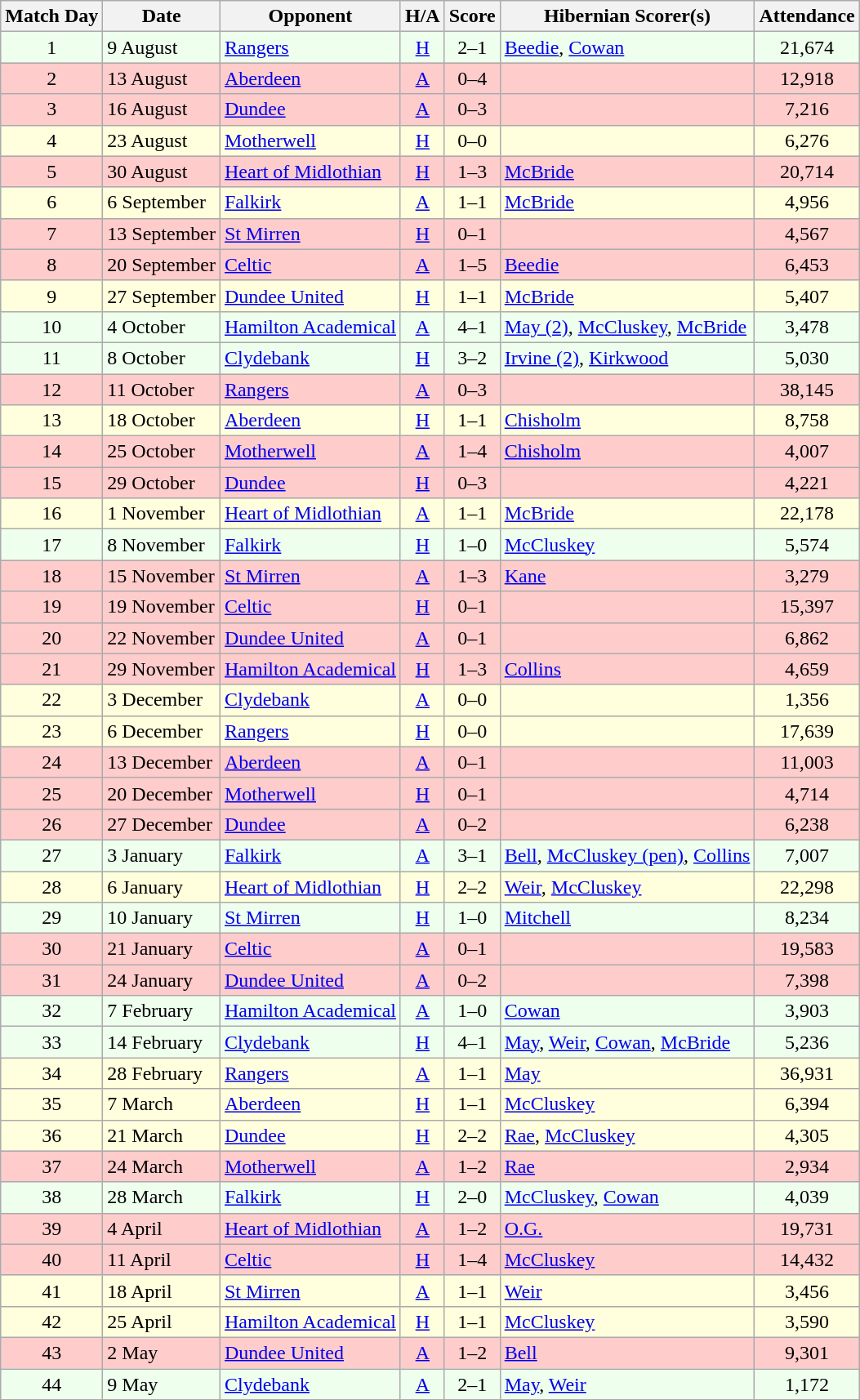<table class="wikitable" style="text-align:center">
<tr>
<th>Match Day</th>
<th>Date</th>
<th>Opponent</th>
<th>H/A</th>
<th>Score</th>
<th>Hibernian Scorer(s)</th>
<th>Attendance</th>
</tr>
<tr bgcolor=#EEFFEE>
<td>1</td>
<td align=left>9 August</td>
<td align=left><a href='#'>Rangers</a></td>
<td><a href='#'>H</a></td>
<td>2–1</td>
<td align=left><a href='#'>Beedie</a>, <a href='#'>Cowan</a></td>
<td>21,674</td>
</tr>
<tr bgcolor=#FFCCCC>
<td>2</td>
<td align=left>13 August</td>
<td align=left><a href='#'>Aberdeen</a></td>
<td><a href='#'>A</a></td>
<td>0–4</td>
<td align=left></td>
<td>12,918</td>
</tr>
<tr bgcolor=#FFCCCC>
<td>3</td>
<td align=left>16 August</td>
<td align=left><a href='#'>Dundee</a></td>
<td><a href='#'>A</a></td>
<td>0–3</td>
<td align=left></td>
<td>7,216</td>
</tr>
<tr bgcolor=#FFFFDD>
<td>4</td>
<td align=left>23 August</td>
<td align=left><a href='#'>Motherwell</a></td>
<td><a href='#'>H</a></td>
<td>0–0</td>
<td align=left></td>
<td>6,276</td>
</tr>
<tr bgcolor=#FFCCCC>
<td>5</td>
<td align=left>30 August</td>
<td align=left><a href='#'>Heart of Midlothian</a></td>
<td><a href='#'>H</a></td>
<td>1–3</td>
<td align=left><a href='#'>McBride</a></td>
<td>20,714</td>
</tr>
<tr bgcolor=#FFFFDD>
<td>6</td>
<td align=left>6 September</td>
<td align=left><a href='#'>Falkirk</a></td>
<td><a href='#'>A</a></td>
<td>1–1</td>
<td align=left><a href='#'>McBride</a></td>
<td>4,956</td>
</tr>
<tr bgcolor=#FFCCCC>
<td>7</td>
<td align=left>13 September</td>
<td align=left><a href='#'>St Mirren</a></td>
<td><a href='#'>H</a></td>
<td>0–1</td>
<td align=left></td>
<td>4,567</td>
</tr>
<tr bgcolor=#FFCCCC>
<td>8</td>
<td align=left>20 September</td>
<td align=left><a href='#'>Celtic</a></td>
<td><a href='#'>A</a></td>
<td>1–5</td>
<td align=left><a href='#'>Beedie</a></td>
<td>6,453</td>
</tr>
<tr bgcolor=#FFFFDD>
<td>9</td>
<td align=left>27 September</td>
<td align=left><a href='#'>Dundee United</a></td>
<td><a href='#'>H</a></td>
<td>1–1</td>
<td align=left><a href='#'>McBride</a></td>
<td>5,407</td>
</tr>
<tr bgcolor=#EEFFEE>
<td>10</td>
<td align=left>4 October</td>
<td align=left><a href='#'>Hamilton Academical</a></td>
<td><a href='#'>A</a></td>
<td>4–1</td>
<td align=left><a href='#'>May (2)</a>, <a href='#'>McCluskey</a>, <a href='#'>McBride</a></td>
<td>3,478</td>
</tr>
<tr bgcolor=#EEFFEE>
<td>11</td>
<td align=left>8 October</td>
<td align=left><a href='#'>Clydebank</a></td>
<td><a href='#'>H</a></td>
<td>3–2</td>
<td align=left><a href='#'>Irvine (2)</a>, <a href='#'>Kirkwood</a></td>
<td>5,030</td>
</tr>
<tr bgcolor=#FFCCCC>
<td>12</td>
<td align=left>11 October</td>
<td align=left><a href='#'>Rangers</a></td>
<td><a href='#'>A</a></td>
<td>0–3</td>
<td align=left></td>
<td>38,145</td>
</tr>
<tr bgcolor=#FFFFDD>
<td>13</td>
<td align=left>18 October</td>
<td align=left><a href='#'>Aberdeen</a></td>
<td><a href='#'>H</a></td>
<td>1–1</td>
<td align=left><a href='#'>Chisholm</a></td>
<td>8,758</td>
</tr>
<tr bgcolor=#FFCCCC>
<td>14</td>
<td align=left>25 October</td>
<td align=left><a href='#'>Motherwell</a></td>
<td><a href='#'>A</a></td>
<td>1–4</td>
<td align=left><a href='#'>Chisholm</a></td>
<td>4,007</td>
</tr>
<tr bgcolor=#FFCCCC>
<td>15</td>
<td align=left>29 October</td>
<td align=left><a href='#'>Dundee</a></td>
<td><a href='#'>H</a></td>
<td>0–3</td>
<td align=left></td>
<td>4,221</td>
</tr>
<tr bgcolor=#FFFFDD>
<td>16</td>
<td align=left>1 November</td>
<td align=left><a href='#'>Heart of Midlothian</a></td>
<td><a href='#'>A</a></td>
<td>1–1</td>
<td align=left><a href='#'>McBride</a></td>
<td>22,178</td>
</tr>
<tr bgcolor=#EEFFEE>
<td>17</td>
<td align=left>8 November</td>
<td align=left><a href='#'>Falkirk</a></td>
<td><a href='#'>H</a></td>
<td>1–0</td>
<td align=left><a href='#'>McCluskey</a></td>
<td>5,574</td>
</tr>
<tr bgcolor=#FFCCCC>
<td>18</td>
<td align=left>15 November</td>
<td align=left><a href='#'>St Mirren</a></td>
<td><a href='#'>A</a></td>
<td>1–3</td>
<td align=left><a href='#'>Kane</a></td>
<td>3,279</td>
</tr>
<tr bgcolor=#FFCCCC>
<td>19</td>
<td align=left>19 November</td>
<td align=left><a href='#'>Celtic</a></td>
<td><a href='#'>H</a></td>
<td>0–1</td>
<td align=left></td>
<td>15,397</td>
</tr>
<tr bgcolor=#FFCCCC>
<td>20</td>
<td align=left>22 November</td>
<td align=left><a href='#'>Dundee United</a></td>
<td><a href='#'>A</a></td>
<td>0–1</td>
<td align=left></td>
<td>6,862</td>
</tr>
<tr bgcolor=#FFCCCC>
<td>21</td>
<td align=left>29 November</td>
<td align=left><a href='#'>Hamilton Academical</a></td>
<td><a href='#'>H</a></td>
<td>1–3</td>
<td align=left><a href='#'>Collins</a></td>
<td>4,659</td>
</tr>
<tr bgcolor=#FFFFDD>
<td>22</td>
<td align=left>3 December</td>
<td align=left><a href='#'>Clydebank</a></td>
<td><a href='#'>A</a></td>
<td>0–0</td>
<td align=left></td>
<td>1,356</td>
</tr>
<tr bgcolor=#FFFFDD>
<td>23</td>
<td align=left>6 December</td>
<td align=left><a href='#'>Rangers</a></td>
<td><a href='#'>H</a></td>
<td>0–0</td>
<td align=left></td>
<td>17,639</td>
</tr>
<tr bgcolor=#FFCCCC>
<td>24</td>
<td align=left>13 December</td>
<td align=left><a href='#'>Aberdeen</a></td>
<td><a href='#'>A</a></td>
<td>0–1</td>
<td align=left></td>
<td>11,003</td>
</tr>
<tr bgcolor=#FFCCCC>
<td>25</td>
<td align=left>20 December</td>
<td align=left><a href='#'>Motherwell</a></td>
<td><a href='#'>H</a></td>
<td>0–1</td>
<td align=left></td>
<td>4,714</td>
</tr>
<tr bgcolor=#FFCCCC>
<td>26</td>
<td align=left>27 December</td>
<td align=left><a href='#'>Dundee</a></td>
<td><a href='#'>A</a></td>
<td>0–2</td>
<td align=left></td>
<td>6,238</td>
</tr>
<tr bgcolor=#EEFFEE>
<td>27</td>
<td align=left>3 January</td>
<td align=left><a href='#'>Falkirk</a></td>
<td><a href='#'>A</a></td>
<td>3–1</td>
<td align=left><a href='#'>Bell</a>, <a href='#'>McCluskey (pen)</a>, <a href='#'>Collins</a></td>
<td>7,007</td>
</tr>
<tr bgcolor=#FFFFDD>
<td>28</td>
<td align=left>6 January</td>
<td align=left><a href='#'>Heart of Midlothian</a></td>
<td><a href='#'>H</a></td>
<td>2–2</td>
<td align=left><a href='#'>Weir</a>, <a href='#'>McCluskey</a></td>
<td>22,298</td>
</tr>
<tr bgcolor=#EEFFEE>
<td>29</td>
<td align=left>10 January</td>
<td align=left><a href='#'>St Mirren</a></td>
<td><a href='#'>H</a></td>
<td>1–0</td>
<td align=left><a href='#'>Mitchell</a></td>
<td>8,234</td>
</tr>
<tr bgcolor=#FFCCCC>
<td>30</td>
<td align=left>21 January</td>
<td align=left><a href='#'>Celtic</a></td>
<td><a href='#'>A</a></td>
<td>0–1</td>
<td align=left></td>
<td>19,583</td>
</tr>
<tr bgcolor=#FFCCCC>
<td>31</td>
<td align=left>24 January</td>
<td align=left><a href='#'>Dundee United</a></td>
<td><a href='#'>A</a></td>
<td>0–2</td>
<td align=left></td>
<td>7,398</td>
</tr>
<tr bgcolor=#EEFFEE>
<td>32</td>
<td align=left>7 February</td>
<td align=left><a href='#'>Hamilton Academical</a></td>
<td><a href='#'>A</a></td>
<td>1–0</td>
<td align=left><a href='#'>Cowan</a></td>
<td>3,903</td>
</tr>
<tr bgcolor=#EEFFEE>
<td>33</td>
<td align=left>14 February</td>
<td align=left><a href='#'>Clydebank</a></td>
<td><a href='#'>H</a></td>
<td>4–1</td>
<td align=left><a href='#'>May</a>, <a href='#'>Weir</a>, <a href='#'>Cowan</a>, <a href='#'>McBride</a></td>
<td>5,236</td>
</tr>
<tr bgcolor=#FFFFDD>
<td>34</td>
<td align=left>28 February</td>
<td align=left><a href='#'>Rangers</a></td>
<td><a href='#'>A</a></td>
<td>1–1</td>
<td align=left><a href='#'>May</a></td>
<td>36,931</td>
</tr>
<tr bgcolor=#FFFFDD>
<td>35</td>
<td align=left>7 March</td>
<td align=left><a href='#'>Aberdeen</a></td>
<td><a href='#'>H</a></td>
<td>1–1</td>
<td align=left><a href='#'>McCluskey</a></td>
<td>6,394</td>
</tr>
<tr bgcolor=#FFFFDD>
<td>36</td>
<td align=left>21 March</td>
<td align=left><a href='#'>Dundee</a></td>
<td><a href='#'>H</a></td>
<td>2–2</td>
<td align=left><a href='#'>Rae</a>, <a href='#'>McCluskey</a></td>
<td>4,305</td>
</tr>
<tr bgcolor=#FFCCCC>
<td>37</td>
<td align=left>24 March</td>
<td align=left><a href='#'>Motherwell</a></td>
<td><a href='#'>A</a></td>
<td>1–2</td>
<td align=left><a href='#'>Rae</a></td>
<td>2,934</td>
</tr>
<tr bgcolor=#EEFFEE>
<td>38</td>
<td align=left>28 March</td>
<td align=left><a href='#'>Falkirk</a></td>
<td><a href='#'>H</a></td>
<td>2–0</td>
<td align=left><a href='#'>McCluskey</a>, <a href='#'>Cowan</a></td>
<td>4,039</td>
</tr>
<tr bgcolor=#FFCCCC>
<td>39</td>
<td align=left>4 April</td>
<td align=left><a href='#'>Heart of Midlothian</a></td>
<td><a href='#'>A</a></td>
<td>1–2</td>
<td align=left><a href='#'>O.G.</a></td>
<td>19,731</td>
</tr>
<tr bgcolor=#FFCCCC>
<td>40</td>
<td align=left>11 April</td>
<td align=left><a href='#'>Celtic</a></td>
<td><a href='#'>H</a></td>
<td>1–4</td>
<td align=left><a href='#'>McCluskey</a></td>
<td>14,432</td>
</tr>
<tr bgcolor=#FFFFDD>
<td>41</td>
<td align=left>18 April</td>
<td align=left><a href='#'>St Mirren</a></td>
<td><a href='#'>A</a></td>
<td>1–1</td>
<td align=left><a href='#'>Weir</a></td>
<td>3,456</td>
</tr>
<tr bgcolor=#FFFFDD>
<td>42</td>
<td align=left>25 April</td>
<td align=left><a href='#'>Hamilton Academical</a></td>
<td><a href='#'>H</a></td>
<td>1–1</td>
<td align=left><a href='#'>McCluskey</a></td>
<td>3,590</td>
</tr>
<tr bgcolor=#FFCCCC>
<td>43</td>
<td align=left>2 May</td>
<td align=left><a href='#'>Dundee United</a></td>
<td><a href='#'>A</a></td>
<td>1–2</td>
<td align=left><a href='#'>Bell</a></td>
<td>9,301</td>
</tr>
<tr bgcolor=#EEFFEE>
<td>44</td>
<td align=left>9 May</td>
<td align=left><a href='#'>Clydebank</a></td>
<td><a href='#'>A</a></td>
<td>2–1</td>
<td align=left><a href='#'>May</a>, <a href='#'>Weir</a></td>
<td>1,172</td>
</tr>
<tr>
</tr>
</table>
